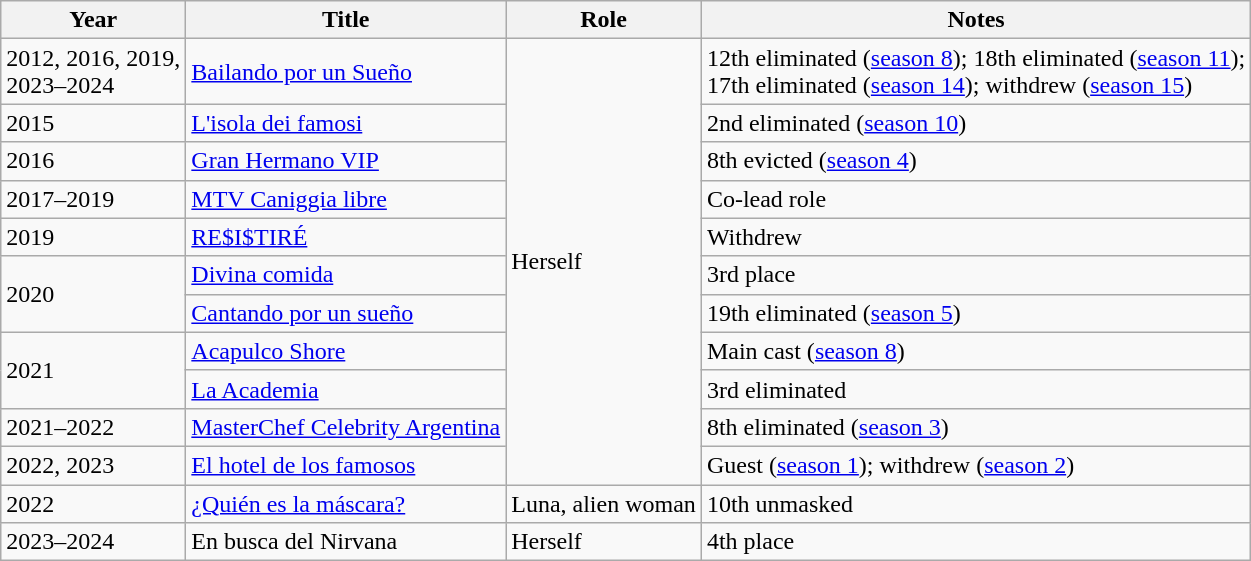<table class="wikitable">
<tr>
<th>Year</th>
<th>Title</th>
<th>Role</th>
<th>Notes</th>
</tr>
<tr>
<td>2012, 2016, 2019, <br>2023–2024</td>
<td><em><a href='#'></em>Bailando por un Sueño<em></a></td>
<td rowspan="11">Herself</td>
<td>12th eliminated (<a href='#'>season 8</a>); 18th eliminated (<a href='#'>season 11</a>);<br> 17th eliminated (<a href='#'>season 14</a>); withdrew (<a href='#'>season 15</a>)</td>
</tr>
<tr>
<td>2015</td>
<td></em><a href='#'>L'isola dei famosi</a><em></td>
<td>2nd eliminated (<a href='#'>season 10</a>)</td>
</tr>
<tr>
<td>2016</td>
<td></em><a href='#'>Gran Hermano VIP</a><em></td>
<td>8th evicted (<a href='#'>season 4</a>)</td>
</tr>
<tr>
<td>2017–2019</td>
<td></em><a href='#'>MTV Caniggia libre</a><em></td>
<td>Co-lead role</td>
</tr>
<tr>
<td>2019</td>
<td></em><a href='#'>RE$I$TIRÉ</a><em></td>
<td>Withdrew</td>
</tr>
<tr>
<td rowspan="2">2020</td>
<td></em><a href='#'>Divina comida</a><em></td>
<td>3rd place</td>
</tr>
<tr>
<td></em><a href='#'>Cantando por un sueño</a><em></td>
<td>19th eliminated (<a href='#'>season 5</a>)</td>
</tr>
<tr>
<td rowspan="2">2021</td>
<td></em><a href='#'>Acapulco Shore</a><em></td>
<td>Main cast (<a href='#'>season 8</a>)</td>
</tr>
<tr>
<td></em><a href='#'>La Academia</a><em></td>
<td>3rd eliminated</td>
</tr>
<tr>
<td>2021–2022</td>
<td></em><a href='#'>MasterChef Celebrity Argentina</a><em></td>
<td>8th eliminated (<a href='#'>season 3</a>)</td>
</tr>
<tr>
<td>2022, 2023</td>
<td></em><a href='#'>El hotel de los famosos</a><em></td>
<td>Guest (<a href='#'>season 1</a>); withdrew (<a href='#'>season 2</a>)</td>
</tr>
<tr>
<td>2022</td>
<td></em><a href='#'>¿Quién es la máscara?</a><em></td>
<td>Luna, alien woman</td>
<td>10th unmasked</td>
</tr>
<tr>
<td>2023–2024</td>
<td></em>En busca del Nirvana<em></td>
<td>Herself</td>
<td>4th place</td>
</tr>
</table>
